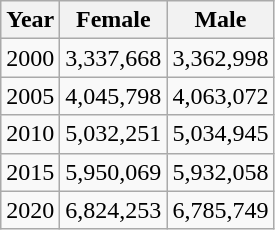<table class="wikitable">
<tr>
<th>Year</th>
<th>Female</th>
<th>Male</th>
</tr>
<tr>
<td>2000</td>
<td>3,337,668</td>
<td>3,362,998</td>
</tr>
<tr>
<td>2005</td>
<td>4,045,798</td>
<td>4,063,072</td>
</tr>
<tr>
<td>2010</td>
<td>5,032,251</td>
<td>5,034,945</td>
</tr>
<tr>
<td>2015</td>
<td>5,950,069</td>
<td>5,932,058</td>
</tr>
<tr>
<td>2020</td>
<td>6,824,253</td>
<td>6,785,749</td>
</tr>
</table>
